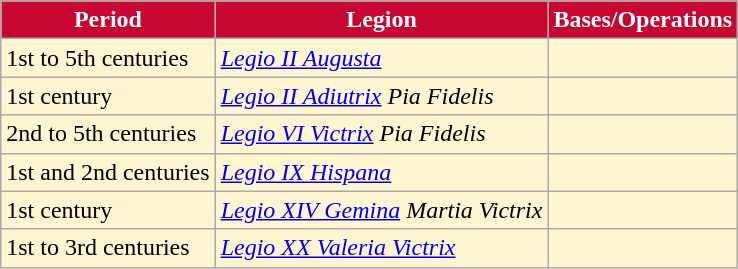<table class="wikitable" style="background-color: #fff5d1;">
<tr>
<th style="color:#ffffff; background-color:#c70631;">Period</th>
<th style="color:#ffffff; background-color:#c70631;">Legion</th>
<th style="color:#ffffff; background-color:#c70631;">Bases/Operations</th>
</tr>
<tr>
<td>1st to 5th centuries</td>
<td><em><a href='#'>Legio&nbsp;II&nbsp;Augusta</a></em></td>
<td></td>
</tr>
<tr>
<td>1st century</td>
<td><em><a href='#'>Legio&nbsp;II&nbsp;Adiutrix</a> Pia Fidelis</em></td>
<td></td>
</tr>
<tr>
<td>2nd to 5th centuries</td>
<td><em><a href='#'>Legio&nbsp;VI&nbsp;Victrix</a> Pia Fidelis</em></td>
<td></td>
</tr>
<tr>
<td>1st and 2nd centuries</td>
<td><em><a href='#'>Legio&nbsp;IX&nbsp;Hispana</a></em></td>
<td></td>
</tr>
<tr>
<td>1st century</td>
<td><em><a href='#'>Legio&nbsp;XIV&nbsp;Gemina</a> Martia Victrix</em></td>
<td></td>
</tr>
<tr>
<td>1st to 3rd centuries</td>
<td><em><a href='#'>Legio&nbsp;XX Valeria&nbsp;Victrix</a></em></td>
<td></td>
</tr>
</table>
